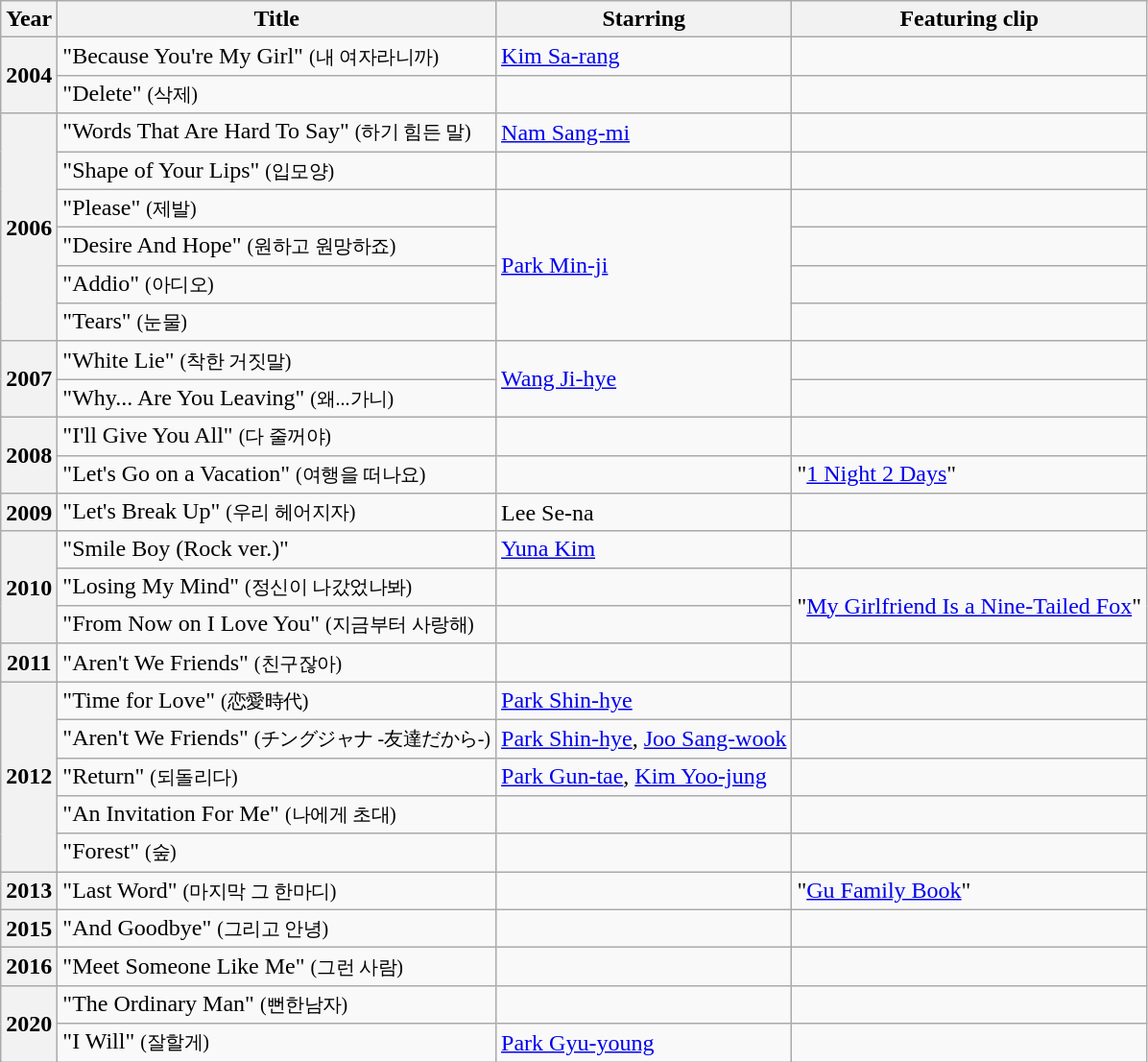<table class="wikitable sortable plainrowheaders">
<tr>
<th scope="col">Year</th>
<th scope="col">Title</th>
<th scope="col">Starring</th>
<th scope="col" class="unsortable">Featuring clip</th>
</tr>
<tr>
<th scope="row" rowspan="2">2004</th>
<td>"Because You're My Girl" <small>(내 여자라니까)</small></td>
<td><a href='#'>Kim Sa-rang</a></td>
<td></td>
</tr>
<tr>
<td>"Delete" <small>(삭제)</small></td>
<td></td>
<td></td>
</tr>
<tr>
<th rowspan="6" scope="row">2006</th>
<td>"Words That Are Hard To Say" <small>(하기 힘든 말)</small></td>
<td><a href='#'>Nam Sang-mi</a></td>
<td></td>
</tr>
<tr>
<td>"Shape of Your Lips" <small>(입모양)</small></td>
<td></td>
<td></td>
</tr>
<tr>
<td>"Please" <small>(제발)</small></td>
<td rowspan="4"><a href='#'>Park Min-ji</a></td>
<td></td>
</tr>
<tr>
<td>"Desire And Hope" <small>(원하고 원망하죠)</small></td>
<td></td>
</tr>
<tr>
<td>"Addio" <small>(아디오)</small></td>
<td></td>
</tr>
<tr>
<td>"Tears" <small>(눈물)</small></td>
<td></td>
</tr>
<tr>
<th rowspan="2" scope="row">2007</th>
<td>"White Lie" <small>(착한 거짓말)</small></td>
<td rowspan="2"><a href='#'>Wang Ji-hye</a></td>
<td></td>
</tr>
<tr>
<td>"Why... Are You Leaving" <small>(왜...가니)</small></td>
<td></td>
</tr>
<tr>
<th rowspan="2" scope="row">2008</th>
<td>"I'll Give You All" <small>(다 줄꺼야)</small></td>
<td></td>
<td></td>
</tr>
<tr>
<td>"Let's Go on a Vacation" <small>(여행을 떠나요)</small></td>
<td></td>
<td>"<a href='#'>1 Night 2 Days</a>"</td>
</tr>
<tr>
<th scope="row">2009</th>
<td>"Let's Break Up" <small>(우리 헤어지자)</small></td>
<td>Lee Se-na</td>
<td></td>
</tr>
<tr>
<th rowspan="3" scope="row">2010</th>
<td>"Smile Boy (Rock ver.)"</td>
<td><a href='#'>Yuna Kim</a></td>
<td></td>
</tr>
<tr>
<td>"Losing My Mind" <small>(정신이 나갔었나봐)</small></td>
<td></td>
<td rowspan="2">"<a href='#'>My Girlfriend Is a Nine-Tailed Fox</a>"</td>
</tr>
<tr>
<td>"From Now on I Love You" <small>(지금부터 사랑해)</small></td>
<td></td>
</tr>
<tr>
<th scope="row">2011</th>
<td>"Aren't We Friends" <small>(친구잖아)</small></td>
<td></td>
<td></td>
</tr>
<tr>
<th scope="row" rowspan="5">2012</th>
<td>"Time for Love" <small>(恋愛時代)</small></td>
<td><a href='#'>Park Shin-hye</a></td>
<td></td>
</tr>
<tr>
<td>"Aren't We Friends" <small>(チングジャナ -友達だから-)</small></td>
<td><a href='#'>Park Shin-hye</a>, <a href='#'>Joo Sang-wook</a></td>
<td></td>
</tr>
<tr>
<td>"Return" <small>(되돌리다)</small></td>
<td><a href='#'>Park Gun-tae</a>, <a href='#'>Kim Yoo-jung</a></td>
<td></td>
</tr>
<tr>
<td>"An Invitation For Me" <small>(나에게 초대)</small></td>
<td></td>
<td></td>
</tr>
<tr>
<td>"Forest" <small>(숲)</small></td>
<td></td>
<td></td>
</tr>
<tr>
<th scope="row">2013</th>
<td>"Last Word"  <small>(마지막 그 한마디)</small></td>
<td></td>
<td>"<a href='#'>Gu Family Book</a>"</td>
</tr>
<tr>
<th scope="row">2015</th>
<td>"And Goodbye"  <small>(그리고 안녕)</small></td>
<td></td>
<td></td>
</tr>
<tr>
<th scope="row">2016</th>
<td>"Meet Someone Like Me" <small>(그런 사람)</small></td>
<td></td>
<td></td>
</tr>
<tr>
<th rowspan="2" scope="row">2020</th>
<td>"The Ordinary Man" <small>(뻔한남자)</small></td>
<td></td>
<td></td>
</tr>
<tr>
<td>"I Will" <small>(잘할게)</small></td>
<td><a href='#'>Park Gyu-young</a></td>
<td></td>
</tr>
</table>
